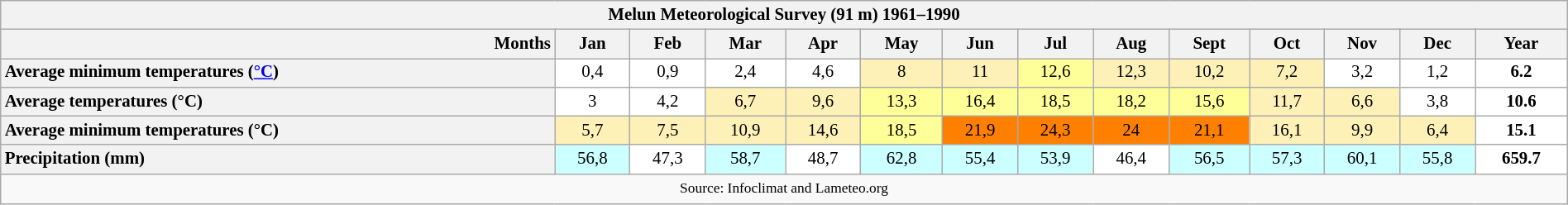<table class="wikitable" width="100%" style="text-align:center;font-size:87%;line-height:120%">
<tr>
<th colspan="14">Melun Meteorological Survey (91 m) 1961–1990</th>
</tr>
<tr>
<th style="text-align:right">Months</th>
<th>Jan</th>
<th>Feb</th>
<th>Mar</th>
<th>Apr</th>
<th>May</th>
<th>Jun</th>
<th>Jul</th>
<th>Aug</th>
<th>Sept</th>
<th>Oct</th>
<th>Nov</th>
<th>Dec</th>
<th>Year</th>
</tr>
<tr>
<th style="text-align:left">Average minimum temperatures (<a href='#'>°C</a>)</th>
<td style="background:#FFFFFF">0,4</td>
<td style="background:#FFFFFF">0,9</td>
<td style="background:#FFFFFF">2,4</td>
<td style="background:#FFFFFF">4,6</td>
<td style="background:#FDF1B8">8</td>
<td style="background:#FDF1B8">11</td>
<td style="background:#FFFF99">12,6</td>
<td style="background:#FDF1B8">12,3</td>
<td style="background:#FDF1B8">10,2</td>
<td style="background:#FDF1B8">7,2</td>
<td style="background:#FFFFFF">3,2</td>
<td style="background:#FFFFFF">1,2</td>
<td style="background:#FFFFFF"><strong>6.2</strong></td>
</tr>
<tr>
<th style="text-align:left">Average temperatures (°C)</th>
<td style="background:#FFFFFF">3</td>
<td style="background:#FFFFFF">4,2</td>
<td style="background:#FDF1B8">6,7</td>
<td style="background:#FDF1B8">9,6</td>
<td style="background:#FFFF99">13,3</td>
<td style="background:#FFFF99">16,4</td>
<td style="background:#FFFF99">18,5</td>
<td style="background:#FFFF99">18,2</td>
<td style="background:#FFFF99">15,6</td>
<td style="background:#FDF1B8">11,7</td>
<td style="background:#FDF1B8">6,6</td>
<td style="background:#FFFFFF">3,8</td>
<td style="background:#FFFFFF"><strong>10.6</strong></td>
</tr>
<tr>
<th style="text-align:left">Average minimum temperatures (°C)</th>
<td style="background:#FDF1B8">5,7</td>
<td style="background:#FDF1B8">7,5</td>
<td style="background:#FDF1B8">10,9</td>
<td style="background:#FDF1B8">14,6</td>
<td style="background:#FFFF99">18,5</td>
<td style="background:#FF8000">21,9</td>
<td style="background:#FF8000">24,3</td>
<td style="background:#FF8000">24</td>
<td style="background:#FF8000">21,1</td>
<td style="background:#FDF1B8">16,1</td>
<td style="background:#FDF1B8">9,9</td>
<td style="background:#FDF1B8">6,4</td>
<td style="background:#FFFFFF"><strong>15.1</strong></td>
</tr>
<tr>
<th style="text-align:left">Precipitation (mm)</th>
<td style="background:#CCFFFF">56,8</td>
<td style="background:#FFFFFF">47,3</td>
<td style="background:#CCFFFF">58,7</td>
<td style="background:#FFFFFF">48,7</td>
<td style="background:#CCFFFF">62,8</td>
<td style="background:#CCFFFF">55,4</td>
<td style="background:#CCFFFF">53,9</td>
<td style="background:#FFFFFF">46,4</td>
<td style="background:#CCFFFF">56,5</td>
<td style="background:#CCFFFF">57,3</td>
<td style="background:#CCFFFF">60,1</td>
<td style="background:#CCFFFF">55,8</td>
<td style="background:#FFFFFF"><strong>659.7</strong></td>
</tr>
<tr>
<td colspan="14"><small>Source: Infoclimat and Lameteo.org</small></td>
</tr>
</table>
